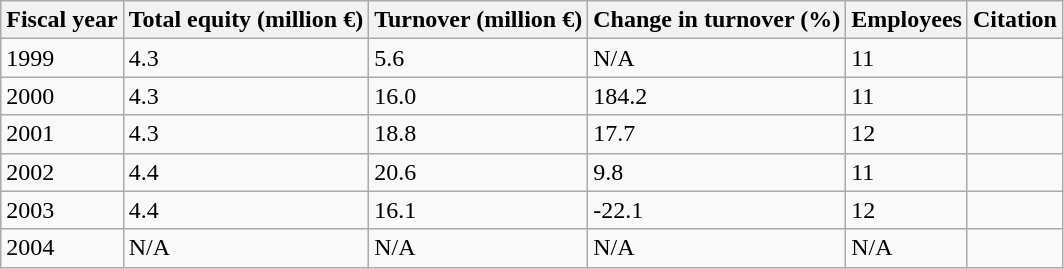<table class="wikitable">
<tr>
<th>Fiscal year</th>
<th>Total equity (million €)</th>
<th>Turnover (million €)</th>
<th>Change in turnover (%)</th>
<th>Employees</th>
<th>Citation</th>
</tr>
<tr>
<td>1999</td>
<td>4.3</td>
<td>5.6</td>
<td>N/A</td>
<td>11</td>
<td></td>
</tr>
<tr>
<td>2000</td>
<td>4.3</td>
<td>16.0</td>
<td>184.2</td>
<td>11</td>
<td></td>
</tr>
<tr>
<td>2001</td>
<td>4.3</td>
<td>18.8</td>
<td>17.7</td>
<td>12</td>
<td></td>
</tr>
<tr>
<td>2002</td>
<td>4.4</td>
<td>20.6</td>
<td>9.8</td>
<td>11</td>
<td></td>
</tr>
<tr>
<td>2003</td>
<td>4.4</td>
<td>16.1</td>
<td>-22.1</td>
<td>12</td>
<td></td>
</tr>
<tr>
<td>2004</td>
<td>N/A</td>
<td>N/A</td>
<td>N/A</td>
<td>N/A</td>
<td></td>
</tr>
</table>
